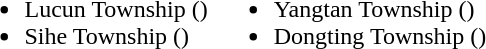<table>
<tr>
<td valign="top"><br><ul><li>Lucun Township ()</li><li>Sihe Township ()</li></ul></td>
<td valign="top"><br><ul><li>Yangtan Township ()</li><li>Dongting Township ()</li></ul></td>
</tr>
</table>
